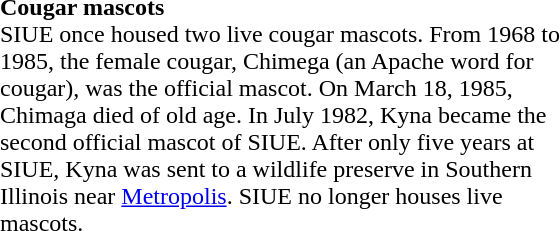<table class="toccolours" cellspacing="3px" style="width: 24em; float: right; margin: 0 0 1em 1em; text-align:left;">
<tr>
<td><strong>Cougar mascots</strong><br>SIUE once housed two live cougar mascots. From 1968 to 1985, the female cougar, Chimega (an Apache word for cougar), was the official mascot. On March 18, 1985, Chimaga died of old age. In July 1982, Kyna became the second official mascot of SIUE. After only five years at SIUE, Kyna was sent to a wildlife preserve in Southern Illinois near <a href='#'>Metropolis</a>. SIUE no longer houses live mascots.</td>
</tr>
</table>
